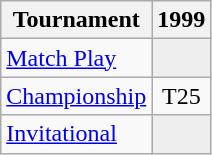<table class="wikitable" style="text-align:center;">
<tr>
<th>Tournament</th>
<th>1999</th>
</tr>
<tr>
<td align="left"><a href='#'>Match Play</a></td>
<td style="background:#eeeeee;"></td>
</tr>
<tr>
<td align="left"><a href='#'>Championship</a></td>
<td>T25</td>
</tr>
<tr>
<td align="left"><a href='#'>Invitational</a></td>
<td style="background:#eeeeee;"></td>
</tr>
</table>
